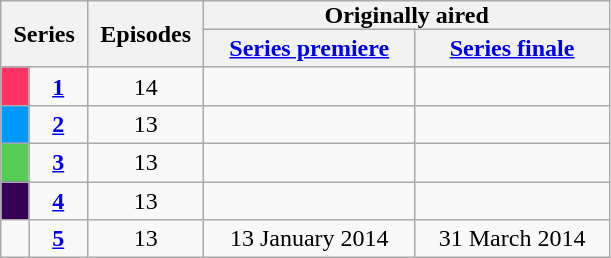<table class="wikitable">
<tr>
<th style="padding:0 8px;" rowspan="2" colspan="2">Series</th>
<th style="padding:0 8px;" rowspan="2">Episodes</th>
<th style="padding:0 80px;" colspan="2">Originally aired</th>
</tr>
<tr>
<th><a href='#'>Series premiere</a></th>
<th><a href='#'>Series finale</a></th>
</tr>
<tr>
<td style="background:#f36; color:#100; text-align:center;"></td>
<td style="text-align:center;"><strong><a href='#'>1</a></strong></td>
<td style="text-align:center;">14</td>
<td style="text-align:center;"></td>
<td style="text-align:center;"></td>
</tr>
<tr>
<td style="background:#09f; color:#100; text-align:center;"></td>
<td style="text-align:center;"><strong><a href='#'>2</a></strong></td>
<td style="text-align:center;">13</td>
<td style="text-align:center;"></td>
<td style="text-align:center;"></td>
</tr>
<tr>
<td style="background:#5c5; color:#100; text-align:center;"></td>
<td style="text-align:center;"><strong><a href='#'>3</a></strong></td>
<td style="text-align:center;">13</td>
<td style="text-align:center;"></td>
<td style="text-align:center;"></td>
</tr>
<tr>
<td style="background:#305; color:#100; text-align:center;"></td>
<td style="text-align:center;"><strong><a href='#'>4</a></strong></td>
<td style="text-align:center;">13</td>
<td style="text-align:center;"></td>
<td style="text-align:center;"></td>
</tr>
<tr>
<td style="background:#; color:#100; text-align:center;"></td>
<td style="text-align:center;"><strong><a href='#'>5</a></strong></td>
<td style="text-align:center;">13</td>
<td style="text-align:center;">13 January 2014</td>
<td style="text-align:center;">31 March 2014</td>
</tr>
</table>
